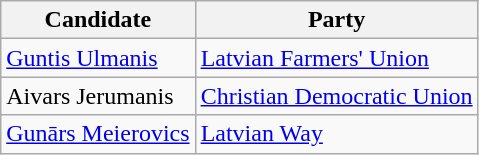<table class="wikitable" style="text-align: left;">
<tr>
<th>Candidate</th>
<th>Party</th>
</tr>
<tr>
<td><a href='#'>Guntis Ulmanis</a></td>
<td><a href='#'>Latvian Farmers' Union</a></td>
</tr>
<tr>
<td>Aivars Jerumanis</td>
<td><a href='#'>Christian Democratic Union</a></td>
</tr>
<tr>
<td><a href='#'>Gunārs Meierovics</a></td>
<td><a href='#'>Latvian Way</a></td>
</tr>
</table>
